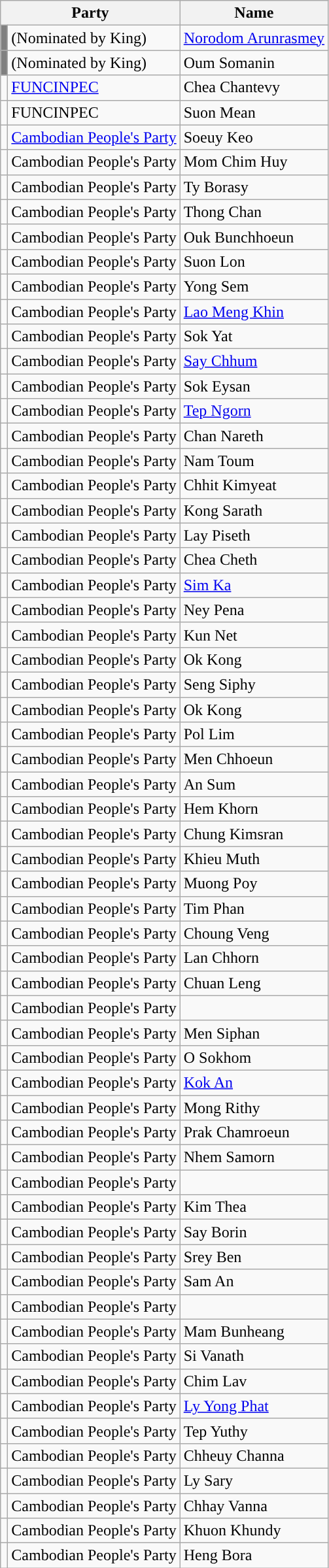<table class="wikitable sortable mw-collapsible mw-collapsed">
<tr>
<th colspan="2">Party</th>
<th>Name</th>
</tr>
<tr>
<td style="background-color: grey"></td>
<td>(Nominated by King)</td>
<td><a href='#'>Norodom Arunrasmey</a></td>
</tr>
<tr>
<td style="background-color: grey"></td>
<td>(Nominated by King)</td>
<td>Oum Somanin</td>
</tr>
<tr>
<td style="background-color: "></td>
<td><a href='#'>FUNCINPEC</a></td>
<td>Chea Chantevy</td>
</tr>
<tr>
<td style="background-color: "></td>
<td>FUNCINPEC</td>
<td>Suon Mean</td>
</tr>
<tr>
<td style="background-color: "></td>
<td><a href='#'>Cambodian People's Party</a></td>
<td>Soeuy Keo</td>
</tr>
<tr>
<td style="background-color: "></td>
<td>Cambodian People's Party</td>
<td>Mom Chim Huy</td>
</tr>
<tr>
<td style="background-color: "></td>
<td>Cambodian People's Party</td>
<td>Ty Borasy</td>
</tr>
<tr>
<td style="background-color: "></td>
<td>Cambodian People's Party</td>
<td>Thong Chan</td>
</tr>
<tr>
<td style="background-color: "></td>
<td>Cambodian People's Party</td>
<td>Ouk Bunchhoeun</td>
</tr>
<tr>
<td style="background-color: "></td>
<td>Cambodian People's Party</td>
<td>Suon Lon</td>
</tr>
<tr>
<td style="background-color: "></td>
<td>Cambodian People's Party</td>
<td>Yong Sem</td>
</tr>
<tr>
<td style="background-color: "></td>
<td>Cambodian People's Party</td>
<td><a href='#'>Lao Meng Khin</a></td>
</tr>
<tr>
<td style="background-color: "></td>
<td>Cambodian People's Party</td>
<td>Sok Yat</td>
</tr>
<tr>
<td style="background-color: "></td>
<td>Cambodian People's Party</td>
<td><a href='#'>Say Chhum</a></td>
</tr>
<tr>
<td style="background-color: "></td>
<td>Cambodian People's Party</td>
<td>Sok Eysan</td>
</tr>
<tr>
<td style="background-color: "></td>
<td>Cambodian People's Party</td>
<td><a href='#'>Tep Ngorn</a></td>
</tr>
<tr>
<td style="background-color: "></td>
<td>Cambodian People's Party</td>
<td>Chan Nareth</td>
</tr>
<tr>
<td style="background-color: "></td>
<td>Cambodian People's Party</td>
<td>Nam Toum</td>
</tr>
<tr>
<td style="background-color: "></td>
<td>Cambodian People's Party</td>
<td>Chhit Kimyeat</td>
</tr>
<tr>
<td style="background-color: "></td>
<td>Cambodian People's Party</td>
<td>Kong Sarath</td>
</tr>
<tr>
<td style="background-color: "></td>
<td>Cambodian People's Party</td>
<td>Lay Piseth</td>
</tr>
<tr>
<td style="background-color: "></td>
<td>Cambodian People's Party</td>
<td>Chea Cheth</td>
</tr>
<tr>
<td style="background-color: "></td>
<td>Cambodian People's Party</td>
<td><a href='#'>Sim Ka</a></td>
</tr>
<tr>
<td style="background-color: "></td>
<td>Cambodian People's Party</td>
<td>Ney Pena</td>
</tr>
<tr>
<td style="background-color: "></td>
<td>Cambodian People's Party</td>
<td>Kun Net</td>
</tr>
<tr>
<td style="background-color: "></td>
<td>Cambodian People's Party</td>
<td>Ok Kong</td>
</tr>
<tr>
<td style="background-color: "></td>
<td>Cambodian People's Party</td>
<td>Seng Siphy</td>
</tr>
<tr>
<td style="background-color: "></td>
<td>Cambodian People's Party</td>
<td>Ok Kong</td>
</tr>
<tr>
<td style="background-color: "></td>
<td>Cambodian People's Party</td>
<td>Pol Lim</td>
</tr>
<tr>
<td style="background-color: "></td>
<td>Cambodian People's Party</td>
<td>Men Chhoeun</td>
</tr>
<tr>
<td style="background-color: "></td>
<td>Cambodian People's Party</td>
<td>An Sum</td>
</tr>
<tr>
<td style="background-color: "></td>
<td>Cambodian People's Party</td>
<td>Hem Khorn</td>
</tr>
<tr>
<td style="background-color: "></td>
<td>Cambodian People's Party</td>
<td>Chung Kimsran</td>
</tr>
<tr>
<td style="background-color: "></td>
<td>Cambodian People's Party</td>
<td>Khieu Muth</td>
</tr>
<tr>
<td style="background-color: "></td>
<td>Cambodian People's Party</td>
<td>Muong Poy</td>
</tr>
<tr>
<td style="background-color: "></td>
<td>Cambodian People's Party</td>
<td>Tim Phan</td>
</tr>
<tr>
<td style="background-color: "></td>
<td>Cambodian People's Party</td>
<td>Choung Veng</td>
</tr>
<tr>
<td style="background-color: "></td>
<td>Cambodian People's Party</td>
<td>Lan Chhorn</td>
</tr>
<tr>
<td style="background-color: "></td>
<td>Cambodian People's Party</td>
<td>Chuan Leng</td>
</tr>
<tr>
<td style="background-color: "></td>
<td>Cambodian People's Party</td>
<td></td>
</tr>
<tr>
<td style="background-color: "></td>
<td>Cambodian People's Party</td>
<td>Men Siphan</td>
</tr>
<tr>
<td style="background-color: "></td>
<td>Cambodian People's Party</td>
<td>O Sokhom</td>
</tr>
<tr>
<td style="background-color: "></td>
<td>Cambodian People's Party</td>
<td><a href='#'>Kok An</a></td>
</tr>
<tr>
<td style="background-color: "></td>
<td>Cambodian People's Party</td>
<td>Mong Rithy</td>
</tr>
<tr>
<td style="background-color: "></td>
<td>Cambodian People's Party</td>
<td>Prak Chamroeun</td>
</tr>
<tr>
<td style="background-color: "></td>
<td>Cambodian People's Party</td>
<td>Nhem Samorn</td>
</tr>
<tr>
<td style="background-color: "></td>
<td>Cambodian People's Party</td>
<td></td>
</tr>
<tr>
<td style="background-color: "></td>
<td>Cambodian People's Party</td>
<td>Kim Thea</td>
</tr>
<tr>
<td style="background-color: "></td>
<td>Cambodian People's Party</td>
<td>Say Borin</td>
</tr>
<tr>
<td style="background-color: "></td>
<td>Cambodian People's Party</td>
<td>Srey Ben</td>
</tr>
<tr>
<td style="background-color: "></td>
<td>Cambodian People's Party</td>
<td>Sam An</td>
</tr>
<tr>
<td style="background-color: "></td>
<td>Cambodian People's Party</td>
<td></td>
</tr>
<tr>
<td style="background-color: "></td>
<td>Cambodian People's Party</td>
<td>Mam Bunheang</td>
</tr>
<tr>
<td style="background-color: "></td>
<td>Cambodian People's Party</td>
<td>Si Vanath</td>
</tr>
<tr>
<td style="background-color: "></td>
<td>Cambodian People's Party</td>
<td>Chim Lav</td>
</tr>
<tr>
<td style="background-color: "></td>
<td>Cambodian People's Party</td>
<td><a href='#'>Ly Yong Phat</a></td>
</tr>
<tr>
<td style="background-color: "></td>
<td>Cambodian People's Party</td>
<td>Tep Yuthy</td>
</tr>
<tr>
<td style="background-color: "></td>
<td>Cambodian People's Party</td>
<td>Chheuy Channa</td>
</tr>
<tr>
<td style="background-color: "></td>
<td>Cambodian People's Party</td>
<td>Ly Sary</td>
</tr>
<tr>
<td style="background-color: "></td>
<td>Cambodian People's Party</td>
<td>Chhay Vanna</td>
</tr>
<tr>
<td style="background-color: "></td>
<td>Cambodian People's Party</td>
<td>Khuon Khundy</td>
</tr>
<tr>
<td style="background-color: "></td>
<td>Cambodian People's Party</td>
<td>Heng Bora</td>
</tr>
</table>
